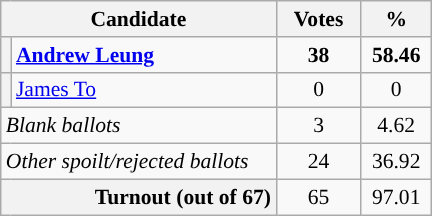<table class=wikitable style="font-size: 90%;">
<tr>
<th colspan="2">Candidate</th>
<th style="width: 50px">Votes</th>
<th style="width: 40px">%</th>
</tr>
<tr>
<th style="background-color: "></th>
<td style="width: 170px"><strong><a href='#'>Andrew Leung</a></strong> </td>
<td align="center"><strong>38</strong></td>
<td align="center"><strong>58.46</strong></td>
</tr>
<tr>
<th style="background-color: "></th>
<td style="width: 170px"><a href='#'>James To</a></td>
<td align="center">0</td>
<td align="center">0</td>
</tr>
<tr>
<td colspan="2" align="left"><em>Blank ballots</em></td>
<td align="center">3</td>
<td align="center">4.62</td>
</tr>
<tr>
<td colspan="2" align="left"><em>Other spoilt/rejected ballots</em></td>
<td align="center">24</td>
<td align="center">36.92</td>
</tr>
<tr>
<th colspan="2" style="text-align:right">Turnout (out of 67)</th>
<td align="center">65</td>
<td align="center">97.01</td>
</tr>
</table>
